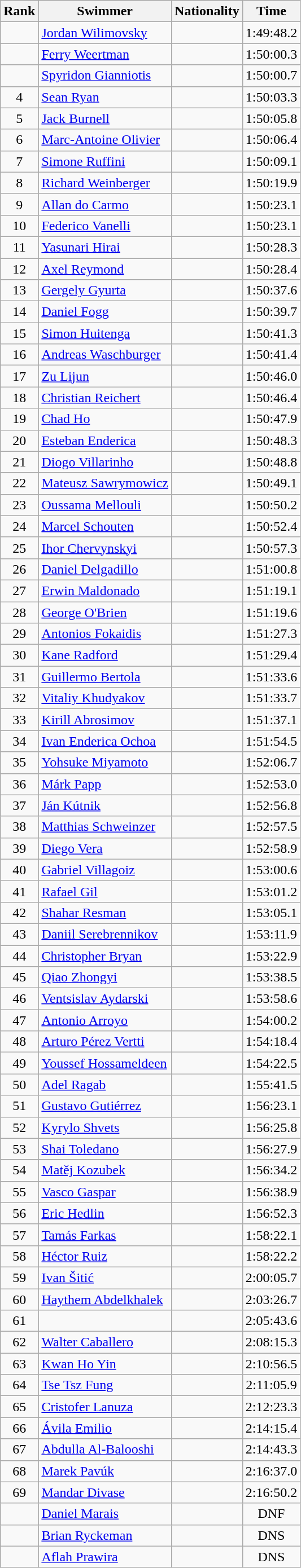<table class="wikitable sortable" border="1" style="text-align:center">
<tr>
<th>Rank</th>
<th>Swimmer</th>
<th>Nationality</th>
<th>Time</th>
</tr>
<tr>
<td></td>
<td align=left><a href='#'>Jordan Wilimovsky</a></td>
<td align=left></td>
<td>1:49:48.2</td>
</tr>
<tr>
<td></td>
<td align=left><a href='#'>Ferry Weertman</a></td>
<td align=left></td>
<td>1:50:00.3</td>
</tr>
<tr>
<td></td>
<td align=left><a href='#'>Spyridon Gianniotis</a></td>
<td align=left></td>
<td>1:50:00.7</td>
</tr>
<tr>
<td>4</td>
<td align=left><a href='#'>Sean Ryan</a></td>
<td align=left></td>
<td>1:50:03.3</td>
</tr>
<tr>
<td>5</td>
<td align=left><a href='#'>Jack Burnell</a></td>
<td align=left></td>
<td>1:50:05.8</td>
</tr>
<tr>
<td>6</td>
<td align=left><a href='#'>Marc-Antoine Olivier</a></td>
<td align=left></td>
<td>1:50:06.4</td>
</tr>
<tr>
<td>7</td>
<td align=left><a href='#'>Simone Ruffini</a></td>
<td align=left></td>
<td>1:50:09.1</td>
</tr>
<tr>
<td>8</td>
<td align=left><a href='#'>Richard Weinberger</a></td>
<td align=left></td>
<td>1:50:19.9</td>
</tr>
<tr>
<td>9</td>
<td align=left><a href='#'>Allan do Carmo</a></td>
<td align=left></td>
<td>1:50:23.1</td>
</tr>
<tr>
<td>10</td>
<td align=left><a href='#'>Federico Vanelli</a></td>
<td align=left></td>
<td>1:50:23.1</td>
</tr>
<tr>
<td>11</td>
<td align=left><a href='#'>Yasunari Hirai</a></td>
<td align=left></td>
<td>1:50:28.3</td>
</tr>
<tr>
<td>12</td>
<td align=left><a href='#'>Axel Reymond</a></td>
<td align=left></td>
<td>1:50:28.4</td>
</tr>
<tr>
<td>13</td>
<td align=left><a href='#'>Gergely Gyurta</a></td>
<td align=left></td>
<td>1:50:37.6</td>
</tr>
<tr>
<td>14</td>
<td align=left><a href='#'>Daniel Fogg</a></td>
<td align=left></td>
<td>1:50:39.7</td>
</tr>
<tr>
<td>15</td>
<td align=left><a href='#'>Simon Huitenga</a></td>
<td align=left></td>
<td>1:50:41.3</td>
</tr>
<tr>
<td>16</td>
<td align=left><a href='#'>Andreas Waschburger</a></td>
<td align=left></td>
<td>1:50:41.4</td>
</tr>
<tr>
<td>17</td>
<td align=left><a href='#'>Zu Lijun</a></td>
<td align=left></td>
<td>1:50:46.0</td>
</tr>
<tr>
<td>18</td>
<td align=left><a href='#'>Christian Reichert</a></td>
<td align=left></td>
<td>1:50:46.4</td>
</tr>
<tr>
<td>19</td>
<td align=left><a href='#'>Chad Ho</a></td>
<td align=left></td>
<td>1:50:47.9</td>
</tr>
<tr>
<td>20</td>
<td align=left><a href='#'>Esteban Enderica</a></td>
<td align=left></td>
<td>1:50:48.3</td>
</tr>
<tr>
<td>21</td>
<td align=left><a href='#'>Diogo Villarinho</a></td>
<td align=left></td>
<td>1:50:48.8</td>
</tr>
<tr>
<td>22</td>
<td align=left><a href='#'>Mateusz Sawrymowicz</a></td>
<td align=left></td>
<td>1:50:49.1</td>
</tr>
<tr>
<td>23</td>
<td align=left><a href='#'>Oussama Mellouli</a></td>
<td align=left></td>
<td>1:50:50.2</td>
</tr>
<tr>
<td>24</td>
<td align=left><a href='#'>Marcel Schouten</a></td>
<td align=left></td>
<td>1:50:52.4</td>
</tr>
<tr>
<td>25</td>
<td align=left><a href='#'>Ihor Chervynskyi</a></td>
<td align=left></td>
<td>1:50:57.3</td>
</tr>
<tr>
<td>26</td>
<td align=left><a href='#'>Daniel Delgadillo</a></td>
<td align=left></td>
<td>1:51:00.8</td>
</tr>
<tr>
<td>27</td>
<td align=left><a href='#'>Erwin Maldonado</a></td>
<td align=left></td>
<td>1:51:19.1</td>
</tr>
<tr>
<td>28</td>
<td align=left><a href='#'>George O'Brien</a></td>
<td align=left></td>
<td>1:51:19.6</td>
</tr>
<tr>
<td>29</td>
<td align=left><a href='#'>Antonios Fokaidis</a></td>
<td align=left></td>
<td>1:51:27.3</td>
</tr>
<tr>
<td>30</td>
<td align=left><a href='#'>Kane Radford</a></td>
<td align=left></td>
<td>1:51:29.4</td>
</tr>
<tr>
<td>31</td>
<td align=left><a href='#'>Guillermo Bertola</a></td>
<td align=left></td>
<td>1:51:33.6</td>
</tr>
<tr>
<td>32</td>
<td align=left><a href='#'>Vitaliy Khudyakov</a></td>
<td align=left></td>
<td>1:51:33.7</td>
</tr>
<tr>
<td>33</td>
<td align=left><a href='#'>Kirill Abrosimov</a></td>
<td align=left></td>
<td>1:51:37.1</td>
</tr>
<tr>
<td>34</td>
<td align=left><a href='#'>Ivan Enderica Ochoa</a></td>
<td align=left></td>
<td>1:51:54.5</td>
</tr>
<tr>
<td>35</td>
<td align=left><a href='#'>Yohsuke Miyamoto</a></td>
<td align=left></td>
<td>1:52:06.7</td>
</tr>
<tr>
<td>36</td>
<td align=left><a href='#'>Márk Papp</a></td>
<td align=left></td>
<td>1:52:53.0</td>
</tr>
<tr>
<td>37</td>
<td align=left><a href='#'>Ján Kútnik</a></td>
<td align=left></td>
<td>1:52:56.8</td>
</tr>
<tr>
<td>38</td>
<td align=left><a href='#'>Matthias Schweinzer</a></td>
<td align=left></td>
<td>1:52:57.5</td>
</tr>
<tr>
<td>39</td>
<td align=left><a href='#'>Diego Vera</a></td>
<td align=left></td>
<td>1:52:58.9</td>
</tr>
<tr>
<td>40</td>
<td align=left><a href='#'>Gabriel Villagoiz</a></td>
<td align=left></td>
<td>1:53:00.6</td>
</tr>
<tr>
<td>41</td>
<td align=left><a href='#'>Rafael Gil</a></td>
<td align=left></td>
<td>1:53:01.2</td>
</tr>
<tr>
<td>42</td>
<td align=left><a href='#'>Shahar Resman</a></td>
<td align=left></td>
<td>1:53:05.1</td>
</tr>
<tr>
<td>43</td>
<td align=left><a href='#'>Daniil Serebrennikov</a></td>
<td align=left></td>
<td>1:53:11.9</td>
</tr>
<tr>
<td>44</td>
<td align=left><a href='#'>Christopher Bryan</a></td>
<td align=left></td>
<td>1:53:22.9</td>
</tr>
<tr>
<td>45</td>
<td align=left><a href='#'>Qiao Zhongyi</a></td>
<td align=left></td>
<td>1:53:38.5</td>
</tr>
<tr>
<td>46</td>
<td align=left><a href='#'>Ventsislav Aydarski</a></td>
<td align=left></td>
<td>1:53:58.6</td>
</tr>
<tr>
<td>47</td>
<td align=left><a href='#'>Antonio Arroyo</a></td>
<td align=left></td>
<td>1:54:00.2</td>
</tr>
<tr>
<td>48</td>
<td align=left><a href='#'>Arturo Pérez Vertti</a></td>
<td align=left></td>
<td>1:54:18.4</td>
</tr>
<tr>
<td>49</td>
<td align=left><a href='#'>Youssef Hossameldeen</a></td>
<td align=left></td>
<td>1:54:22.5</td>
</tr>
<tr>
<td>50</td>
<td align=left><a href='#'>Adel Ragab</a></td>
<td align=left></td>
<td>1:55:41.5</td>
</tr>
<tr>
<td>51</td>
<td align=left><a href='#'>Gustavo Gutiérrez</a></td>
<td align=left></td>
<td>1:56:23.1</td>
</tr>
<tr>
<td>52</td>
<td align=left><a href='#'>Kyrylo Shvets</a></td>
<td align=left></td>
<td>1:56:25.8</td>
</tr>
<tr>
<td>53</td>
<td align=left><a href='#'>Shai Toledano</a></td>
<td align=left></td>
<td>1:56:27.9</td>
</tr>
<tr>
<td>54</td>
<td align=left><a href='#'>Matěj Kozubek</a></td>
<td align=left></td>
<td>1:56:34.2</td>
</tr>
<tr>
<td>55</td>
<td align=left><a href='#'>Vasco Gaspar</a></td>
<td align=left></td>
<td>1:56:38.9</td>
</tr>
<tr>
<td>56</td>
<td align=left><a href='#'>Eric Hedlin</a></td>
<td align=left></td>
<td>1:56:52.3</td>
</tr>
<tr>
<td>57</td>
<td align=left><a href='#'>Tamás Farkas</a></td>
<td align=left></td>
<td>1:58:22.1</td>
</tr>
<tr>
<td>58</td>
<td align=left><a href='#'>Héctor Ruiz</a></td>
<td align=left></td>
<td>1:58:22.2</td>
</tr>
<tr>
<td>59</td>
<td align=left><a href='#'>Ivan Šitić</a></td>
<td align=left></td>
<td>2:00:05.7</td>
</tr>
<tr>
<td>60</td>
<td align=left><a href='#'>Haythem Abdelkhalek</a></td>
<td align=left></td>
<td>2:03:26.7</td>
</tr>
<tr>
<td>61</td>
<td align=left></td>
<td align=left></td>
<td>2:05:43.6</td>
</tr>
<tr>
<td>62</td>
<td align=left><a href='#'>Walter Caballero</a></td>
<td align=left></td>
<td>2:08:15.3</td>
</tr>
<tr>
<td>63</td>
<td align=left><a href='#'>Kwan Ho Yin</a></td>
<td align=left></td>
<td>2:10:56.5</td>
</tr>
<tr>
<td>64</td>
<td align=left><a href='#'>Tse Tsz Fung</a></td>
<td align=left></td>
<td>2:11:05.9</td>
</tr>
<tr>
<td>65</td>
<td align=left><a href='#'>Cristofer Lanuza</a></td>
<td align=left></td>
<td>2:12:23.3</td>
</tr>
<tr>
<td>66</td>
<td align=left><a href='#'>Ávila Emilio</a></td>
<td align=left></td>
<td>2:14:15.4</td>
</tr>
<tr>
<td>67</td>
<td align=left><a href='#'>Abdulla Al-Balooshi</a></td>
<td align=left></td>
<td>2:14:43.3</td>
</tr>
<tr>
<td>68</td>
<td align=left><a href='#'>Marek Pavúk</a></td>
<td align=left></td>
<td>2:16:37.0</td>
</tr>
<tr>
<td>69</td>
<td align=left><a href='#'>Mandar Divase</a></td>
<td align=left></td>
<td>2:16:50.2</td>
</tr>
<tr>
<td></td>
<td align=left><a href='#'>Daniel Marais</a></td>
<td align=left></td>
<td>DNF</td>
</tr>
<tr>
<td></td>
<td align=left><a href='#'>Brian Ryckeman</a></td>
<td align=left></td>
<td>DNS</td>
</tr>
<tr>
<td></td>
<td align=left><a href='#'>Aflah Prawira</a></td>
<td align=left></td>
<td>DNS</td>
</tr>
</table>
